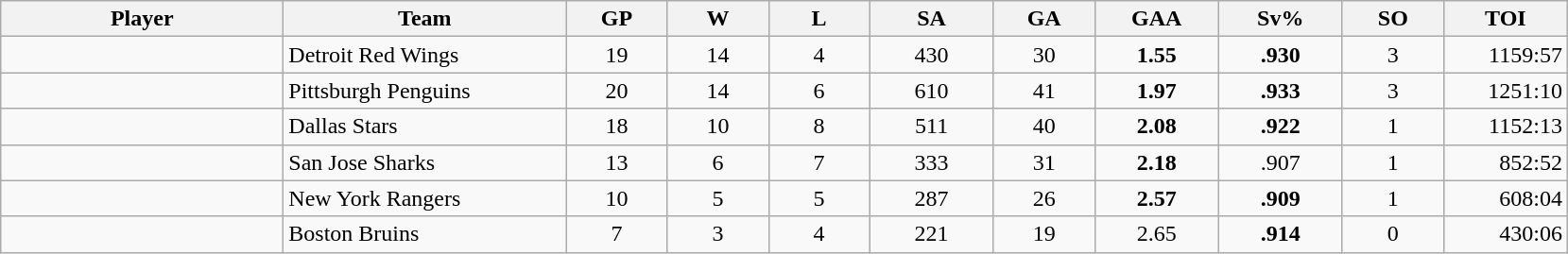<table class="wikitable sortable" style="text-align:center">
<tr>
<th style="width:12em">Player</th>
<th style="width:12em">Team</th>
<th style="width:4em">GP</th>
<th style="width:4em">W</th>
<th style="width:4em">L</th>
<th style="width:5em">SA</th>
<th style="width:4em">GA</th>
<th style="width:5em">GAA</th>
<th style="width:5em">Sv%</th>
<th style="width:4em">SO</th>
<th style="width:5em">TOI</th>
</tr>
<tr>
<td align=left></td>
<td align=left>Detroit Red Wings</td>
<td>19</td>
<td>14</td>
<td>4</td>
<td>430</td>
<td>30</td>
<td><strong>1.55</strong></td>
<td><strong>.930</strong></td>
<td>3</td>
<td align=right>1159:57</td>
</tr>
<tr>
<td align=left></td>
<td align=left>Pittsburgh Penguins</td>
<td>20</td>
<td>14</td>
<td>6</td>
<td>610</td>
<td>41</td>
<td><strong>1.97</strong></td>
<td><strong>.933</strong></td>
<td>3</td>
<td align=right>1251:10</td>
</tr>
<tr>
<td align=left></td>
<td align=left>Dallas Stars</td>
<td>18</td>
<td>10</td>
<td>8</td>
<td>511</td>
<td>40</td>
<td><strong>2.08</strong></td>
<td><strong>.922</strong></td>
<td>1</td>
<td align=right>1152:13</td>
</tr>
<tr>
<td align=left></td>
<td align=left>San Jose Sharks</td>
<td>13</td>
<td>6</td>
<td>7</td>
<td>333</td>
<td>31</td>
<td><strong>2.18</strong></td>
<td>.907</td>
<td>1</td>
<td align=right>852:52</td>
</tr>
<tr>
<td align=left></td>
<td align=left>New York Rangers</td>
<td>10</td>
<td>5</td>
<td>5</td>
<td>287</td>
<td>26</td>
<td><strong>2.57</strong></td>
<td><strong>.909</strong></td>
<td>1</td>
<td align=right>608:04</td>
</tr>
<tr>
<td align=left></td>
<td align=left>Boston Bruins</td>
<td>7</td>
<td>3</td>
<td>4</td>
<td>221</td>
<td>19</td>
<td>2.65</td>
<td><strong>.914</strong></td>
<td>0</td>
<td align=right>430:06</td>
</tr>
</table>
